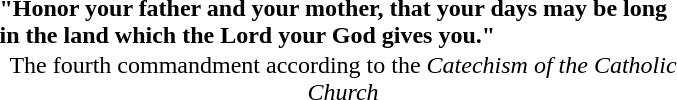<table class="toccolours" style="float: right; margin-left: 1em; margin-right: 0em; font-size: 100%; color:black; width:30em; max-width: 40%;" cellspacing="0">
<tr>
<td style="text-align: left; font-weight:bold; padding:0px 5px; vertical-align: top; font-size: large; color: gray;"></td>
<td><strong>"Honor your father and your mother, that your days may be long in the land which the Lord your God gives you."</strong></td>
<td style="text-align: left; font-weight:bold; padding:0px 5px; vertical-align: bottom; font-size: large; color: gray"></td>
</tr>
<tr>
<td colspan=3 style="text-align: center;">The fourth commandment according to the <em>Catechism of the Catholic Church</em></td>
</tr>
</table>
